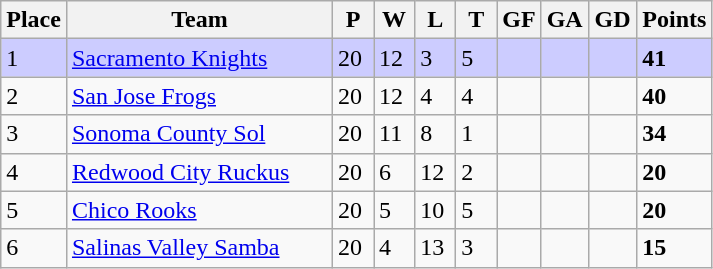<table class="wikitable">
<tr>
<th>Place</th>
<th width="170">Team</th>
<th width="20">P</th>
<th width="20">W</th>
<th width="20">L</th>
<th width="20">T</th>
<th width="20">GF</th>
<th width="20">GA</th>
<th width="25">GD</th>
<th>Points</th>
</tr>
<tr bgcolor=#ccccff>
<td>1</td>
<td><a href='#'>Sacramento Knights</a></td>
<td>20</td>
<td>12</td>
<td>3</td>
<td>5</td>
<td></td>
<td></td>
<td></td>
<td><strong>41</strong></td>
</tr>
<tr>
<td>2</td>
<td><a href='#'>San Jose Frogs</a></td>
<td>20</td>
<td>12</td>
<td>4</td>
<td>4</td>
<td></td>
<td></td>
<td></td>
<td><strong>40</strong></td>
</tr>
<tr>
<td>3</td>
<td><a href='#'>Sonoma County Sol</a></td>
<td>20</td>
<td>11</td>
<td>8</td>
<td>1</td>
<td></td>
<td></td>
<td></td>
<td><strong>34</strong></td>
</tr>
<tr>
<td>4</td>
<td><a href='#'>Redwood City Ruckus</a></td>
<td>20</td>
<td>6</td>
<td>12</td>
<td>2</td>
<td></td>
<td></td>
<td></td>
<td><strong>20</strong></td>
</tr>
<tr>
<td>5</td>
<td><a href='#'>Chico Rooks</a></td>
<td>20</td>
<td>5</td>
<td>10</td>
<td>5</td>
<td></td>
<td></td>
<td></td>
<td><strong>20</strong></td>
</tr>
<tr>
<td>6</td>
<td><a href='#'>Salinas Valley Samba</a></td>
<td>20</td>
<td>4</td>
<td>13</td>
<td>3</td>
<td></td>
<td></td>
<td></td>
<td><strong>15</strong></td>
</tr>
</table>
